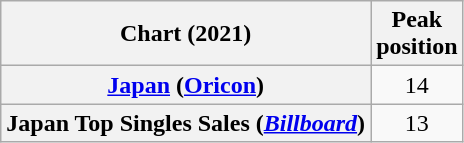<table class="wikitable sortable plainrowheaders">
<tr>
<th>Chart (2021)</th>
<th>Peak<br>position</th>
</tr>
<tr>
<th scope="row"><a href='#'>Japan</a> (<a href='#'>Oricon</a>)</th>
<td align="center">14</td>
</tr>
<tr>
<th scope="row">Japan Top Singles Sales (<em><a href='#'>Billboard</a></em>)</th>
<td align="center">13</td>
</tr>
</table>
